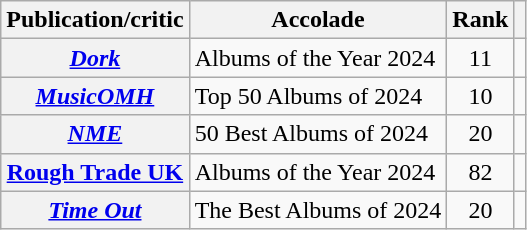<table class="wikitable sortable plainrowheaders">
<tr>
<th scope="col">Publication/critic</th>
<th scope="col">Accolade</th>
<th scope="col">Rank</th>
<th scope="col" class="unsortable"></th>
</tr>
<tr>
<th scope="row"><em><a href='#'>Dork</a></em></th>
<td>Albums of the Year 2024</td>
<td style="text-align: center;">11</td>
<td style="text-align: center;"></td>
</tr>
<tr>
<th scope="row"><em><a href='#'>MusicOMH</a></em></th>
<td>Top 50 Albums of 2024</td>
<td style="text-align: center;">10</td>
<td style="text-align: center;"></td>
</tr>
<tr>
<th scope="row"><em><a href='#'>NME</a></em></th>
<td>50 Best Albums of 2024</td>
<td style="text-align: center;">20</td>
<td style="text-align: center;"></td>
</tr>
<tr>
<th scope="row"><a href='#'>Rough Trade UK</a></th>
<td>Albums of the Year 2024</td>
<td style="text-align: center;">82</td>
<td style="text-align: center;"></td>
</tr>
<tr>
<th scope="row"><em><a href='#'>Time Out</a></em></th>
<td>The Best Albums of 2024</td>
<td style="text-align: center;">20</td>
<td style="text-align: center;"></td>
</tr>
</table>
